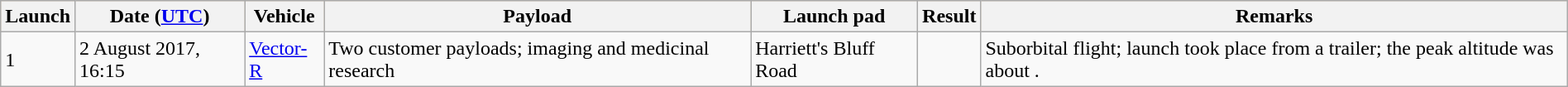<table class="wikitable" width="100%">
<tr ---- style="background:#FFDEAD;">
<th>Launch</th>
<th>Date (<a href='#'>UTC</a>)</th>
<th>Vehicle</th>
<th>Payload</th>
<th>Launch pad</th>
<th>Result</th>
<th>Remarks</th>
</tr>
<tr>
<td>1</td>
<td>2 August 2017, 16:15</td>
<td><a href='#'>Vector-R</a></td>
<td>Two customer payloads; imaging and medicinal research</td>
<td>Harriett's Bluff Road</td>
<td></td>
<td>Suborbital flight; launch took place from a trailer; the peak altitude was about .</td>
</tr>
</table>
